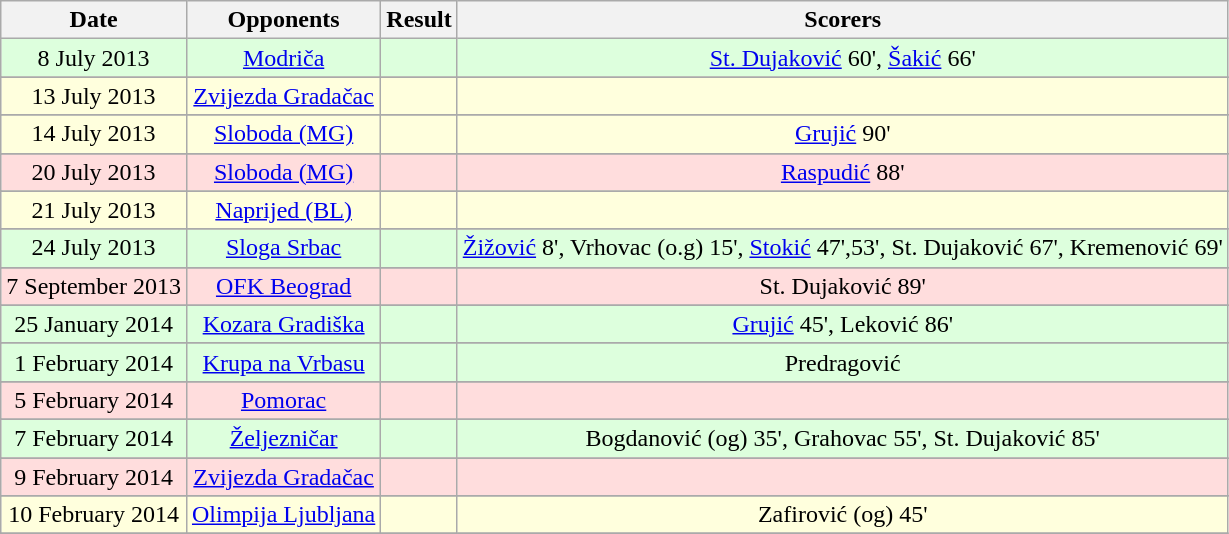<table class="wikitable" style="text-align:center">
<tr>
<th>Date</th>
<th>Opponents</th>
<th>Result</th>
<th>Scorers</th>
</tr>
<tr bgcolor="#ddffdd">
<td>8 July 2013</td>
<td> <a href='#'>Modriča</a></td>
<td></td>
<td><a href='#'>St. Dujaković</a> 60', <a href='#'>Šakić</a> 66'</td>
</tr>
<tr>
</tr>
<tr bgcolor="#ffffdd">
<td>13 July 2013</td>
<td> <a href='#'>Zvijezda Gradačac</a></td>
<td></td>
<td></td>
</tr>
<tr>
</tr>
<tr bgcolor="#ffffdd">
<td>14 July 2013</td>
<td> <a href='#'>Sloboda (MG)</a></td>
<td></td>
<td><a href='#'>Grujić</a> 90'</td>
</tr>
<tr>
</tr>
<tr bgcolor="#ffdddd">
<td>20 July 2013</td>
<td> <a href='#'>Sloboda (MG)</a></td>
<td></td>
<td><a href='#'>Raspudić</a> 88'</td>
</tr>
<tr>
</tr>
<tr bgcolor="#ffffdd">
<td>21 July 2013</td>
<td> <a href='#'>Naprijed (BL)</a></td>
<td></td>
<td></td>
</tr>
<tr>
</tr>
<tr bgcolor="#ddffdd">
<td>24 July 2013</td>
<td> <a href='#'>Sloga Srbac</a></td>
<td></td>
<td><a href='#'>Žižović</a> 8', Vrhovac (o.g) 15', <a href='#'>Stokić</a> 47',53', St. Dujaković 67', Kremenović 69'</td>
</tr>
<tr>
</tr>
<tr bgcolor="#ffdddd">
<td>7 September 2013</td>
<td> <a href='#'>OFK Beograd</a></td>
<td></td>
<td>St. Dujaković 89'</td>
</tr>
<tr>
</tr>
<tr bgcolor="#ddffdd">
<td>25 January 2014</td>
<td> <a href='#'>Kozara Gradiška</a></td>
<td></td>
<td><a href='#'>Grujić</a> 45', Leković 86'</td>
</tr>
<tr>
</tr>
<tr bgcolor="#ddffdd">
<td>1 February 2014</td>
<td> <a href='#'>Krupa na Vrbasu</a></td>
<td></td>
<td>Predragović</td>
</tr>
<tr>
</tr>
<tr bgcolor="#ffdddd">
<td>5 February 2014</td>
<td> <a href='#'>Pomorac</a></td>
<td></td>
<td></td>
</tr>
<tr>
</tr>
<tr bgcolor="#ddffdd">
<td>7 February 2014</td>
<td> <a href='#'>Željezničar</a></td>
<td></td>
<td>Bogdanović (og) 35', Grahovac 55', St. Dujaković 85'</td>
</tr>
<tr>
</tr>
<tr bgcolor="#ffdddd">
<td>9 February 2014</td>
<td> <a href='#'>Zvijezda Gradačac</a></td>
<td></td>
<td></td>
</tr>
<tr>
</tr>
<tr bgcolor="#ffffdd">
<td>10 February 2014</td>
<td> <a href='#'>Olimpija Ljubljana</a></td>
<td></td>
<td>Zafirović (og) 45'</td>
</tr>
<tr>
</tr>
</table>
